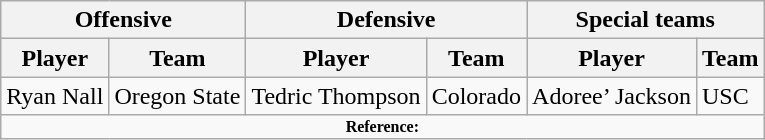<table class="wikitable">
<tr>
<th colspan="2">Offensive</th>
<th colspan="2">Defensive</th>
<th colspan="2">Special teams</th>
</tr>
<tr>
<th>Player</th>
<th>Team</th>
<th>Player</th>
<th>Team</th>
<th>Player</th>
<th>Team</th>
</tr>
<tr>
<td>Ryan Nall</td>
<td>Oregon State</td>
<td>Tedric Thompson</td>
<td>Colorado</td>
<td>Adoree’ Jackson</td>
<td>USC</td>
</tr>
<tr>
<td colspan="12"  style="font-size:8pt; text-align:center;"><strong>Reference:</strong></td>
</tr>
</table>
